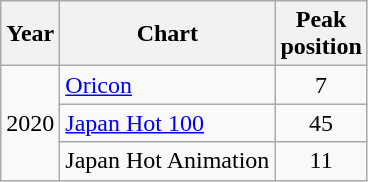<table class="wikitable">
<tr>
<th>Year</th>
<th>Chart</th>
<th>Peak<br>position</th>
</tr>
<tr>
<td rowspan="3">2020</td>
<td><a href='#'>Oricon</a></td>
<td style="text-align:center">7</td>
</tr>
<tr>
<td><a href='#'>Japan Hot 100</a></td>
<td style="text-align:center">45</td>
</tr>
<tr>
<td>Japan Hot Animation</td>
<td style="text-align:center">11</td>
</tr>
</table>
